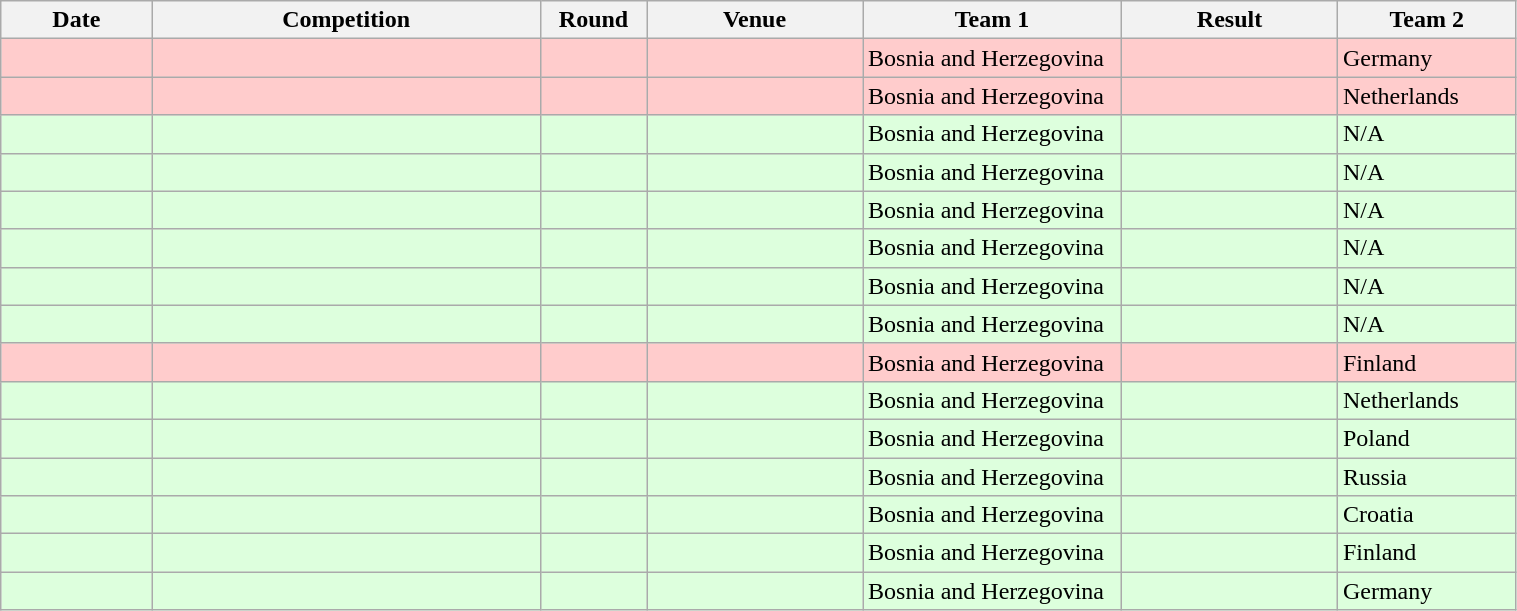<table class="wikitable collapsible collapsed"  style="width:80%; text-align:left;">
<tr>
<th width=7%>Date</th>
<th width=18%>Competition</th>
<th width=4%>Round</th>
<th width=10%>Venue</th>
<th width=12%>Team 1</th>
<th width=10%>Result</th>
<th width=8%>Team 2</th>
</tr>
<tr style="background:#fcc;">
<td></td>
<td></td>
<td></td>
<td></td>
<td> Bosnia and Herzegovina</td>
<td><br></td>
<td> Germany</td>
</tr>
<tr style="background:#fcc;">
<td></td>
<td></td>
<td></td>
<td></td>
<td> Bosnia and Herzegovina</td>
<td></td>
<td> Netherlands</td>
</tr>
<tr style="background:#dfd;">
<td></td>
<td></td>
<td></td>
<td></td>
<td> Bosnia and Herzegovina</td>
<td></td>
<td>N/A</td>
</tr>
<tr style="background:#dfd;">
<td></td>
<td></td>
<td></td>
<td></td>
<td> Bosnia and Herzegovina</td>
<td></td>
<td>N/A</td>
</tr>
<tr style="background:#dfd;">
<td></td>
<td></td>
<td></td>
<td></td>
<td> Bosnia and Herzegovina</td>
<td></td>
<td>N/A</td>
</tr>
<tr style="background:#dfd;">
<td></td>
<td></td>
<td></td>
<td></td>
<td> Bosnia and Herzegovina</td>
<td></td>
<td>N/A</td>
</tr>
<tr style="background:#dfd;">
<td></td>
<td></td>
<td></td>
<td></td>
<td> Bosnia and Herzegovina</td>
<td></td>
<td>N/A</td>
</tr>
<tr style="background:#dfd;">
<td></td>
<td></td>
<td></td>
<td></td>
<td> Bosnia and Herzegovina</td>
<td></td>
<td>N/A</td>
</tr>
<tr style="background:#fcc;">
<td></td>
<td></td>
<td></td>
<td></td>
<td> Bosnia and Herzegovina</td>
<td></td>
<td> Finland</td>
</tr>
<tr style="background:#dfd;">
<td></td>
<td></td>
<td></td>
<td></td>
<td> Bosnia and Herzegovina</td>
<td></td>
<td> Netherlands</td>
</tr>
<tr style="background:#dfd;">
<td></td>
<td></td>
<td></td>
<td></td>
<td> Bosnia and Herzegovina</td>
<td></td>
<td> Poland</td>
</tr>
<tr style="background:#dfd;">
<td></td>
<td></td>
<td></td>
<td></td>
<td> Bosnia and Herzegovina</td>
<td></td>
<td> Russia</td>
</tr>
<tr style="background:#dfd;">
<td></td>
<td></td>
<td></td>
<td></td>
<td> Bosnia and Herzegovina</td>
<td></td>
<td> Croatia</td>
</tr>
<tr style="background:#dfd;">
<td></td>
<td></td>
<td></td>
<td></td>
<td> Bosnia and Herzegovina</td>
<td></td>
<td> Finland</td>
</tr>
<tr style="background:#dfd;">
<td></td>
<td></td>
<td></td>
<td></td>
<td> Bosnia and Herzegovina</td>
<td></td>
<td> Germany</td>
</tr>
</table>
